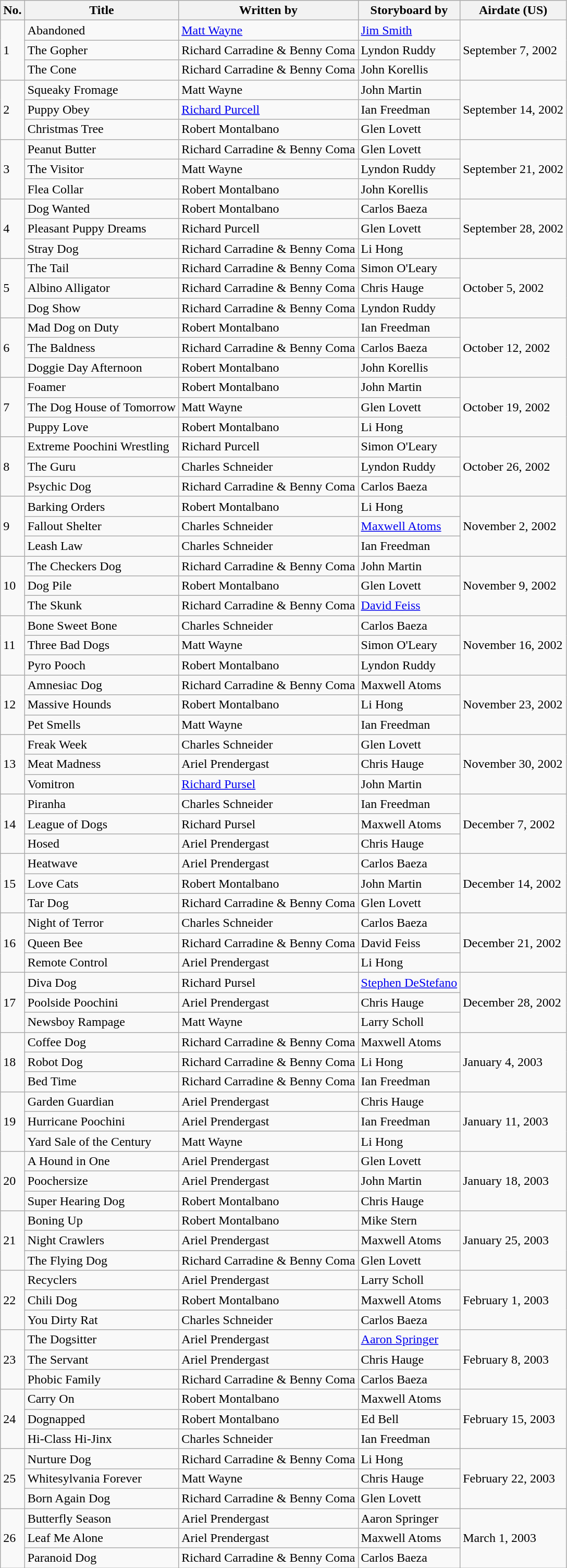<table class="wikitable">
<tr>
<th>No.</th>
<th>Title</th>
<th>Written by</th>
<th>Storyboard by</th>
<th>Airdate (US)</th>
</tr>
<tr>
<td rowspan="3">1</td>
<td>Abandoned</td>
<td><a href='#'>Matt Wayne</a></td>
<td><a href='#'>Jim Smith</a></td>
<td rowspan="3">September 7, 2002</td>
</tr>
<tr>
<td>The Gopher</td>
<td>Richard Carradine & Benny Coma</td>
<td>Lyndon Ruddy</td>
</tr>
<tr>
<td>The Cone</td>
<td>Richard Carradine & Benny Coma</td>
<td>John Korellis</td>
</tr>
<tr>
<td rowspan="3">2</td>
<td>Squeaky Fromage</td>
<td>Matt Wayne</td>
<td>John Martin</td>
<td rowspan="3">September 14, 2002</td>
</tr>
<tr>
<td>Puppy Obey</td>
<td><a href='#'>Richard Purcell</a></td>
<td>Ian Freedman</td>
</tr>
<tr>
<td>Christmas Tree</td>
<td>Robert Montalbano</td>
<td>Glen Lovett</td>
</tr>
<tr>
<td rowspan="3">3</td>
<td>Peanut Butter</td>
<td>Richard Carradine & Benny Coma</td>
<td>Glen Lovett</td>
<td rowspan="3">September 21, 2002</td>
</tr>
<tr>
<td>The Visitor</td>
<td>Matt Wayne</td>
<td>Lyndon Ruddy</td>
</tr>
<tr>
<td>Flea Collar</td>
<td>Robert Montalbano</td>
<td>John Korellis</td>
</tr>
<tr>
<td rowspan="3">4</td>
<td>Dog Wanted</td>
<td>Robert Montalbano</td>
<td>Carlos Baeza</td>
<td rowspan="3">September 28, 2002</td>
</tr>
<tr>
<td>Pleasant Puppy Dreams</td>
<td>Richard Purcell</td>
<td>Glen Lovett</td>
</tr>
<tr>
<td>Stray Dog</td>
<td>Richard Carradine & Benny Coma</td>
<td>Li Hong</td>
</tr>
<tr>
<td rowspan="3">5</td>
<td>The Tail</td>
<td>Richard Carradine & Benny Coma</td>
<td>Simon O'Leary</td>
<td rowspan="3">October 5, 2002</td>
</tr>
<tr>
<td>Albino Alligator</td>
<td>Richard Carradine & Benny Coma</td>
<td>Chris Hauge</td>
</tr>
<tr>
<td>Dog Show</td>
<td>Richard Carradine & Benny Coma</td>
<td>Lyndon Ruddy</td>
</tr>
<tr>
<td rowspan="3">6</td>
<td>Mad Dog on Duty</td>
<td>Robert Montalbano</td>
<td>Ian Freedman</td>
<td rowspan="3">October 12, 2002</td>
</tr>
<tr>
<td>The Baldness</td>
<td>Richard Carradine & Benny Coma</td>
<td>Carlos Baeza</td>
</tr>
<tr>
<td>Doggie Day Afternoon</td>
<td>Robert Montalbano</td>
<td>John Korellis</td>
</tr>
<tr>
<td rowspan="3">7</td>
<td>Foamer</td>
<td>Robert Montalbano</td>
<td>John Martin</td>
<td rowspan="3">October 19, 2002</td>
</tr>
<tr>
<td>The Dog House of Tomorrow</td>
<td>Matt Wayne</td>
<td>Glen Lovett</td>
</tr>
<tr>
<td>Puppy Love</td>
<td>Robert Montalbano</td>
<td>Li Hong</td>
</tr>
<tr>
<td rowspan="3">8</td>
<td>Extreme Poochini Wrestling</td>
<td>Richard Purcell</td>
<td>Simon O'Leary</td>
<td rowspan="3">October 26, 2002</td>
</tr>
<tr>
<td>The Guru</td>
<td>Charles Schneider</td>
<td>Lyndon Ruddy</td>
</tr>
<tr>
<td>Psychic Dog</td>
<td>Richard Carradine & Benny Coma</td>
<td>Carlos Baeza</td>
</tr>
<tr>
<td rowspan="3">9</td>
<td>Barking Orders</td>
<td>Robert Montalbano</td>
<td>Li Hong</td>
<td rowspan="3">November 2, 2002</td>
</tr>
<tr>
<td>Fallout Shelter</td>
<td>Charles Schneider</td>
<td><a href='#'>Maxwell Atoms</a></td>
</tr>
<tr>
<td>Leash Law</td>
<td>Charles Schneider</td>
<td>Ian Freedman</td>
</tr>
<tr>
<td rowspan="3">10</td>
<td>The Checkers Dog</td>
<td>Richard Carradine & Benny Coma</td>
<td>John Martin</td>
<td rowspan="3">November 9, 2002</td>
</tr>
<tr>
<td>Dog Pile</td>
<td>Robert Montalbano</td>
<td>Glen Lovett</td>
</tr>
<tr>
<td>The Skunk</td>
<td>Richard Carradine & Benny Coma</td>
<td><a href='#'>David Feiss</a></td>
</tr>
<tr>
<td rowspan="3">11</td>
<td>Bone Sweet Bone</td>
<td>Charles Schneider</td>
<td>Carlos Baeza</td>
<td rowspan="3">November 16, 2002</td>
</tr>
<tr>
<td>Three Bad Dogs</td>
<td>Matt Wayne</td>
<td>Simon O'Leary</td>
</tr>
<tr>
<td>Pyro Pooch</td>
<td>Robert Montalbano</td>
<td>Lyndon Ruddy</td>
</tr>
<tr>
<td rowspan="3">12</td>
<td>Amnesiac Dog</td>
<td>Richard Carradine & Benny Coma</td>
<td>Maxwell Atoms</td>
<td rowspan="3">November 23, 2002</td>
</tr>
<tr>
<td>Massive Hounds</td>
<td>Robert Montalbano</td>
<td>Li Hong</td>
</tr>
<tr>
<td>Pet Smells</td>
<td>Matt Wayne</td>
<td>Ian Freedman</td>
</tr>
<tr>
<td rowspan="3">13</td>
<td>Freak Week</td>
<td>Charles Schneider</td>
<td>Glen Lovett</td>
<td rowspan="3">November 30, 2002</td>
</tr>
<tr>
<td>Meat Madness</td>
<td>Ariel Prendergast</td>
<td>Chris Hauge</td>
</tr>
<tr>
<td>Vomitron</td>
<td><a href='#'>Richard Pursel</a></td>
<td>John Martin</td>
</tr>
<tr>
<td rowspan="3">14</td>
<td>Piranha</td>
<td>Charles Schneider</td>
<td>Ian Freedman</td>
<td rowspan="3">December 7, 2002</td>
</tr>
<tr>
<td>League of Dogs</td>
<td>Richard Pursel</td>
<td>Maxwell Atoms</td>
</tr>
<tr>
<td>Hosed</td>
<td>Ariel Prendergast</td>
<td>Chris Hauge</td>
</tr>
<tr>
<td rowspan="3">15</td>
<td>Heatwave</td>
<td>Ariel Prendergast</td>
<td>Carlos Baeza</td>
<td rowspan="3">December 14, 2002</td>
</tr>
<tr>
<td>Love Cats</td>
<td>Robert Montalbano</td>
<td>John Martin</td>
</tr>
<tr>
<td>Tar Dog</td>
<td>Richard Carradine & Benny Coma</td>
<td>Glen Lovett</td>
</tr>
<tr>
<td rowspan="3">16</td>
<td>Night of Terror</td>
<td>Charles Schneider</td>
<td>Carlos Baeza</td>
<td rowspan="3">December 21, 2002</td>
</tr>
<tr>
<td>Queen Bee</td>
<td>Richard Carradine & Benny Coma</td>
<td>David Feiss</td>
</tr>
<tr>
<td>Remote Control</td>
<td>Ariel Prendergast</td>
<td>Li Hong</td>
</tr>
<tr>
<td rowspan="3">17</td>
<td>Diva Dog</td>
<td>Richard Pursel</td>
<td><a href='#'>Stephen DeStefano</a></td>
<td rowspan="3">December 28, 2002</td>
</tr>
<tr>
<td>Poolside Poochini</td>
<td>Ariel Prendergast</td>
<td>Chris Hauge</td>
</tr>
<tr>
<td>Newsboy Rampage</td>
<td>Matt Wayne</td>
<td>Larry Scholl</td>
</tr>
<tr>
<td rowspan="3">18</td>
<td>Coffee Dog</td>
<td>Richard Carradine & Benny Coma</td>
<td>Maxwell Atoms</td>
<td rowspan="3">January 4, 2003</td>
</tr>
<tr>
<td>Robot Dog</td>
<td>Richard Carradine & Benny Coma</td>
<td>Li Hong</td>
</tr>
<tr>
<td>Bed Time</td>
<td>Richard Carradine & Benny Coma</td>
<td>Ian Freedman</td>
</tr>
<tr>
<td rowspan="3">19</td>
<td>Garden Guardian</td>
<td>Ariel Prendergast</td>
<td>Chris Hauge</td>
<td rowspan="3">January 11, 2003</td>
</tr>
<tr>
<td>Hurricane Poochini</td>
<td>Ariel Prendergast</td>
<td>Ian Freedman</td>
</tr>
<tr>
<td>Yard Sale of the Century</td>
<td>Matt Wayne</td>
<td>Li Hong</td>
</tr>
<tr>
<td rowspan="3">20</td>
<td>A Hound in One</td>
<td>Ariel Prendergast</td>
<td>Glen Lovett</td>
<td rowspan="3">January 18, 2003</td>
</tr>
<tr>
<td>Poochersize</td>
<td>Ariel Prendergast</td>
<td>John Martin</td>
</tr>
<tr>
<td>Super Hearing Dog</td>
<td>Robert Montalbano</td>
<td>Chris Hauge</td>
</tr>
<tr>
<td rowspan="3">21</td>
<td>Boning Up</td>
<td>Robert Montalbano</td>
<td>Mike Stern</td>
<td rowspan="3">January 25, 2003</td>
</tr>
<tr>
<td>Night Crawlers</td>
<td>Ariel Prendergast</td>
<td>Maxwell Atoms</td>
</tr>
<tr>
<td>The Flying Dog</td>
<td>Richard Carradine & Benny Coma</td>
<td>Glen Lovett</td>
</tr>
<tr>
<td rowspan="3">22</td>
<td>Recyclers</td>
<td>Ariel Prendergast</td>
<td>Larry Scholl</td>
<td rowspan="3">February 1, 2003</td>
</tr>
<tr>
<td>Chili Dog</td>
<td>Robert Montalbano</td>
<td>Maxwell Atoms</td>
</tr>
<tr>
<td>You Dirty Rat</td>
<td>Charles Schneider</td>
<td>Carlos Baeza</td>
</tr>
<tr>
<td rowspan="3">23</td>
<td>The Dogsitter</td>
<td>Ariel Prendergast</td>
<td><a href='#'>Aaron Springer</a></td>
<td rowspan="3">February 8, 2003</td>
</tr>
<tr>
<td>The Servant</td>
<td>Ariel Prendergast</td>
<td>Chris Hauge</td>
</tr>
<tr>
<td>Phobic Family</td>
<td>Richard Carradine & Benny Coma</td>
<td>Carlos Baeza</td>
</tr>
<tr>
<td rowspan="3">24</td>
<td>Carry On</td>
<td>Robert Montalbano</td>
<td>Maxwell Atoms</td>
<td rowspan="3">February 15, 2003</td>
</tr>
<tr>
<td>Dognapped</td>
<td>Robert Montalbano</td>
<td>Ed Bell</td>
</tr>
<tr>
<td>Hi-Class Hi-Jinx</td>
<td>Charles Schneider</td>
<td>Ian Freedman</td>
</tr>
<tr>
<td rowspan="3">25</td>
<td>Nurture Dog</td>
<td>Richard Carradine & Benny Coma</td>
<td>Li Hong</td>
<td rowspan="3">February 22, 2003</td>
</tr>
<tr>
<td>Whitesylvania Forever</td>
<td>Matt Wayne</td>
<td>Chris Hauge</td>
</tr>
<tr>
<td>Born Again Dog</td>
<td>Richard Carradine & Benny Coma</td>
<td>Glen Lovett</td>
</tr>
<tr>
<td rowspan="3">26</td>
<td>Butterfly Season</td>
<td>Ariel Prendergast</td>
<td>Aaron Springer</td>
<td rowspan="3">March 1, 2003</td>
</tr>
<tr>
<td>Leaf Me Alone</td>
<td>Ariel Prendergast</td>
<td>Maxwell Atoms</td>
</tr>
<tr>
<td>Paranoid Dog</td>
<td>Richard Carradine & Benny Coma</td>
<td>Carlos Baeza</td>
</tr>
</table>
